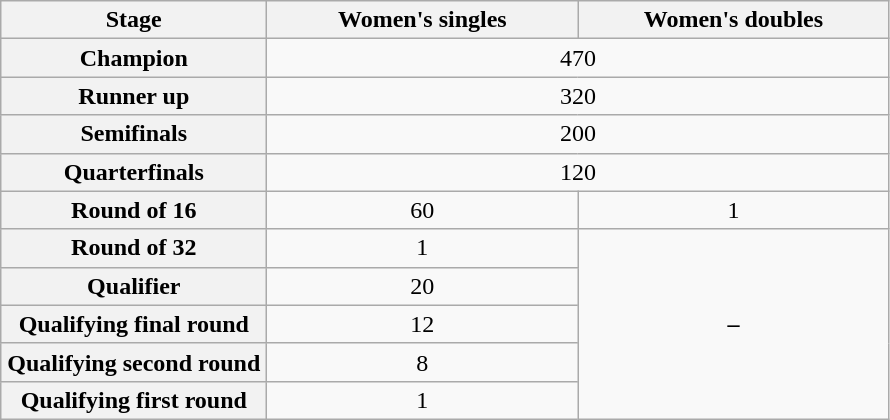<table class=wikitable>
<tr>
<th width=170>Stage</th>
<th width=200>Women's singles</th>
<th style="width:200px;">Women's doubles</th>
</tr>
<tr style=text-align:center>
<th>Champion</th>
<td colspan=2>470</td>
</tr>
<tr style=text-align:center>
<th>Runner up</th>
<td colspan=2>320</td>
</tr>
<tr style="text-align:center;">
<th>Semifinals</th>
<td colspan=2>200</td>
</tr>
<tr style="text-align:center;">
<th>Quarterfinals</th>
<td colspan=2>120</td>
</tr>
<tr style="text-align:center;">
<th>Round of 16</th>
<td>60</td>
<td>1</td>
</tr>
<tr style="text-align:center;">
<th>Round of 32</th>
<td>1</td>
<td rowspan=5><strong>–</strong></td>
</tr>
<tr style="text-align:center;">
<th>Qualifier</th>
<td>20</td>
</tr>
<tr style="text-align:center;">
<th>Qualifying final round</th>
<td>12</td>
</tr>
<tr style="text-align:center;">
<th>Qualifying second round</th>
<td>8</td>
</tr>
<tr style="text-align:center;">
<th>Qualifying first round</th>
<td>1</td>
</tr>
</table>
